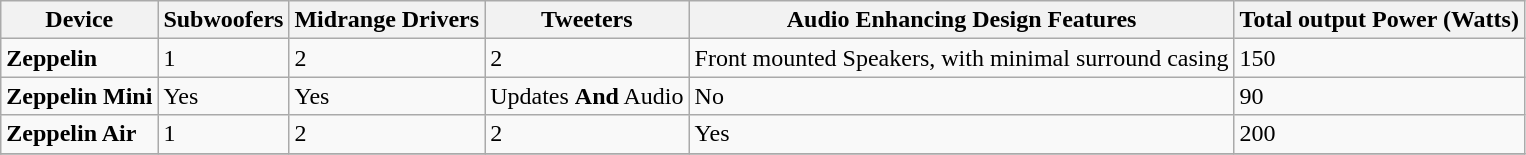<table class="wikitable">
<tr>
<th>Device</th>
<th>Subwoofers</th>
<th>Midrange Drivers</th>
<th>Tweeters</th>
<th>Audio Enhancing Design Features</th>
<th>Total output Power (Watts)</th>
</tr>
<tr>
<td><strong>Zeppelin</strong></td>
<td>1</td>
<td>2</td>
<td>2</td>
<td>Front mounted Speakers, with minimal surround casing</td>
<td>150</td>
</tr>
<tr>
<td><strong>Zeppelin Mini</strong></td>
<td>Yes</td>
<td>Yes</td>
<td>Updates <strong>And</strong> Audio</td>
<td>No</td>
<td>90</td>
</tr>
<tr>
<td><strong>Zeppelin Air</strong></td>
<td>1</td>
<td>2</td>
<td>2</td>
<td>Yes</td>
<td>200</td>
</tr>
<tr>
</tr>
</table>
